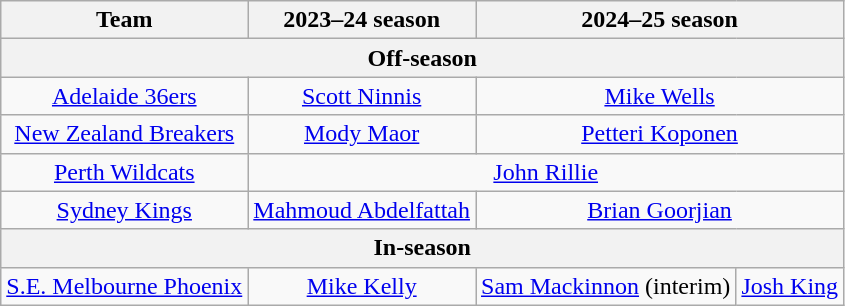<table class="wikitable" style="text-align:center">
<tr>
<th>Team</th>
<th>2023–24 season</th>
<th colspan="2">2024–25 season</th>
</tr>
<tr>
<th colspan="4">Off-season</th>
</tr>
<tr>
<td><a href='#'>Adelaide 36ers</a></td>
<td><a href='#'>Scott Ninnis</a></td>
<td colspan=2><a href='#'>Mike Wells</a></td>
</tr>
<tr>
<td><a href='#'>New Zealand Breakers</a></td>
<td><a href='#'>Mody Maor</a></td>
<td colspan=2><a href='#'>Petteri Koponen</a></td>
</tr>
<tr>
<td><a href='#'>Perth Wildcats</a></td>
<td colspan=3><a href='#'>John Rillie</a></td>
</tr>
<tr>
<td><a href='#'>Sydney Kings</a></td>
<td><a href='#'>Mahmoud Abdelfattah</a></td>
<td colspan=2><a href='#'>Brian Goorjian</a></td>
</tr>
<tr>
<th colspan="4">In-season</th>
</tr>
<tr>
<td><a href='#'>S.E. Melbourne Phoenix</a></td>
<td><a href='#'>Mike Kelly</a></td>
<td><a href='#'>Sam Mackinnon</a> (interim)</td>
<td><a href='#'>Josh King</a></td>
</tr>
</table>
